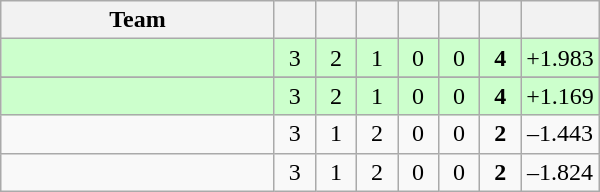<table class="wikitable" style="text-align:center;">
<tr>
<th width=175>Team</th>
<th style="width:20px;"></th>
<th style="width:20px;"></th>
<th style="width:20px;"></th>
<th style="width:20px;"></th>
<th style="width:20px;"></th>
<th style="width:20px;"></th>
<th style="width:20px;"></th>
</tr>
<tr style="solid green; background:#cfc;">
<td style="text-align:left;"></td>
<td>3</td>
<td>2</td>
<td>1</td>
<td>0</td>
<td>0</td>
<td><strong>4</strong></td>
<td>+1.983</td>
</tr>
<tr>
</tr>
<tr style="background:#cfc;">
<td style="text-align:left;"></td>
<td>3</td>
<td>2</td>
<td>1</td>
<td>0</td>
<td>0</td>
<td><strong>4</strong></td>
<td>+1.169</td>
</tr>
<tr>
<td style="text-align:left;"></td>
<td>3</td>
<td>1</td>
<td>2</td>
<td>0</td>
<td>0</td>
<td><strong>2</strong></td>
<td>–1.443</td>
</tr>
<tr>
<td style="text-align:left;"></td>
<td>3</td>
<td>1</td>
<td>2</td>
<td>0</td>
<td>0</td>
<td><strong>2</strong></td>
<td>–1.824</td>
</tr>
</table>
